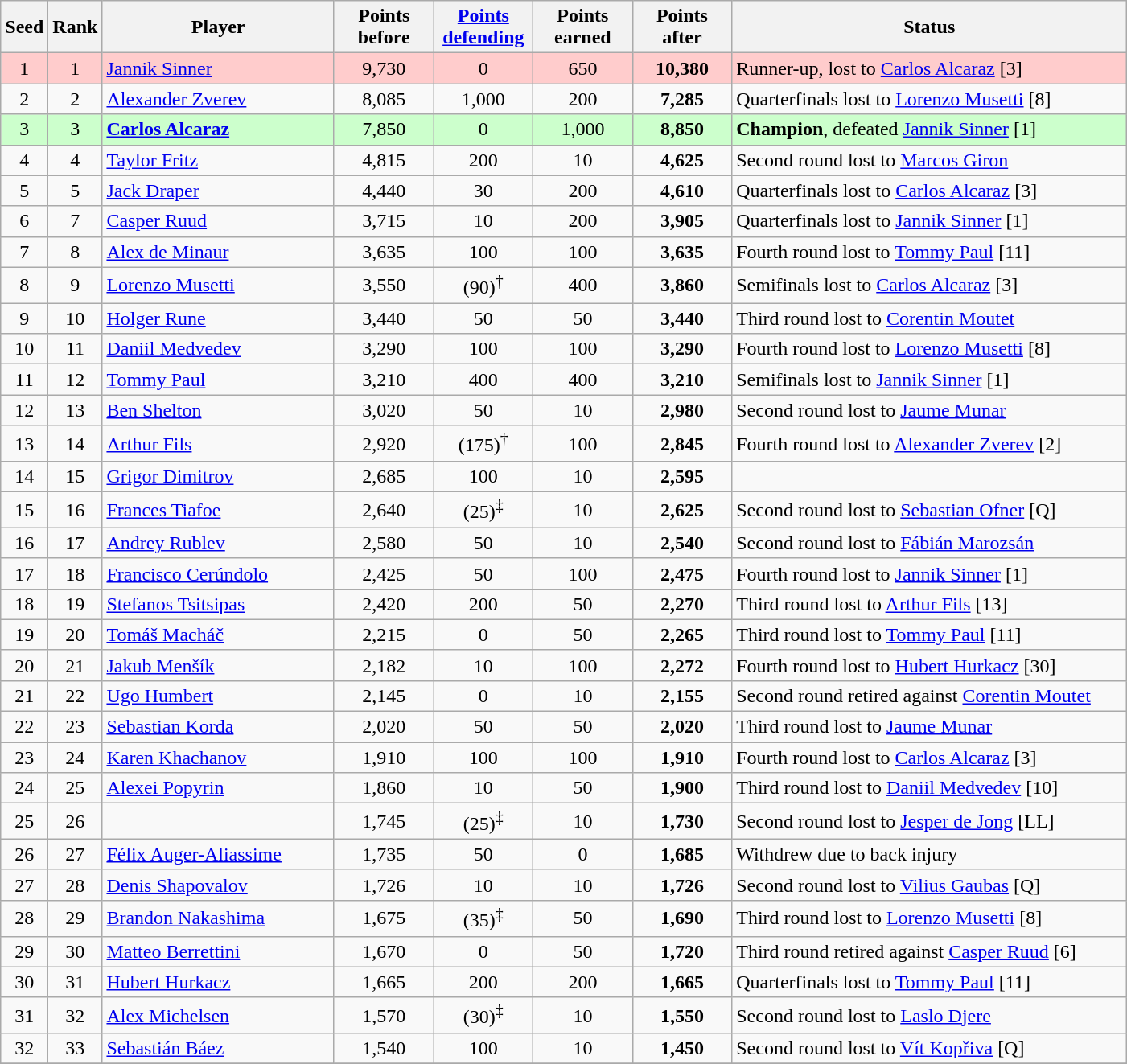<table class="wikitable sortable">
<tr>
<th style="width:30px;">Seed</th>
<th style="width:30px;">Rank</th>
<th style="width:185px;">Player</th>
<th style="width:75px;">Points before</th>
<th style="width:75px;"><a href='#'>Points defending</a></th>
<th style="width:75px;">Points earned</th>
<th style="width:75px;">Points after</th>
<th style="width:320px;">Status</th>
</tr>
<tr bgcolor=#fcc>
<td style="text-align:center;">1</td>
<td style="text-align:center;">1</td>
<td> <a href='#'>Jannik Sinner</a></td>
<td style="text-align:center;">9,730</td>
<td style="text-align:center;">0</td>
<td style="text-align:center;">650</td>
<td style="text-align:center;"><strong>10,380</strong></td>
<td>Runner-up, lost to  <a href='#'>Carlos Alcaraz</a>  [3]</td>
</tr>
<tr>
<td style="text-align:center;">2</td>
<td style="text-align:center;">2</td>
<td> <a href='#'>Alexander Zverev</a></td>
<td style="text-align:center;">8,085</td>
<td style="text-align:center;">1,000</td>
<td style="text-align:center;">200</td>
<td style="text-align:center;"><strong>7,285</strong></td>
<td>Quarterfinals lost to  <a href='#'>Lorenzo Musetti</a> [8]</td>
</tr>
<tr bgcolor=#cfc>
<td style="text-align:center;">3</td>
<td style="text-align:center;">3</td>
<td><strong> <a href='#'>Carlos Alcaraz</a></strong></td>
<td style="text-align:center;">7,850</td>
<td style="text-align:center;">0</td>
<td style="text-align:center;">1,000</td>
<td style="text-align:center;"><strong>8,850</strong></td>
<td><strong>Champion</strong>, defeated  <a href='#'>Jannik Sinner</a> [1]</td>
</tr>
<tr>
<td style="text-align:center;">4</td>
<td style="text-align:center;">4</td>
<td> <a href='#'>Taylor Fritz</a></td>
<td style="text-align:center;">4,815</td>
<td style="text-align:center;">200</td>
<td style="text-align:center;">10</td>
<td style="text-align:center;"><strong>4,625</strong></td>
<td>Second round lost to  <a href='#'>Marcos Giron</a></td>
</tr>
<tr>
<td style="text-align:center;">5</td>
<td style="text-align:center;">5</td>
<td> <a href='#'>Jack Draper</a></td>
<td style="text-align:center;">4,440</td>
<td style="text-align:center;">30</td>
<td style="text-align:center;">200</td>
<td style="text-align:center;"><strong>4,610</strong></td>
<td>Quarterfinals lost to  <a href='#'>Carlos Alcaraz</a> [3]</td>
</tr>
<tr>
<td style="text-align:center;">6</td>
<td style="text-align:center;">7</td>
<td> <a href='#'>Casper Ruud</a></td>
<td style="text-align:center;">3,715</td>
<td style="text-align:center;">10</td>
<td style="text-align:center;">200</td>
<td style="text-align:center;"><strong>3,905</strong></td>
<td>Quarterfinals lost to  <a href='#'>Jannik Sinner</a> [1]</td>
</tr>
<tr>
<td style="text-align:center;">7</td>
<td style="text-align:center;">8</td>
<td> <a href='#'>Alex de Minaur</a></td>
<td style="text-align:center;">3,635</td>
<td style="text-align:center;">100</td>
<td style="text-align:center;">100</td>
<td style="text-align:center;"><strong>3,635</strong></td>
<td>Fourth round lost to  <a href='#'>Tommy Paul</a> [11]</td>
</tr>
<tr>
<td style="text-align:center;">8</td>
<td style="text-align:center;">9</td>
<td> <a href='#'>Lorenzo Musetti</a></td>
<td style="text-align:center;">3,550</td>
<td style="text-align:center;">(90)<sup>†</sup></td>
<td style="text-align:center;">400</td>
<td style="text-align:center;"><strong>3,860</strong></td>
<td>Semifinals lost to  <a href='#'>Carlos Alcaraz</a> [3]</td>
</tr>
<tr>
<td style="text-align:center;">9</td>
<td style="text-align:center;">10</td>
<td> <a href='#'>Holger Rune</a></td>
<td style="text-align:center;">3,440</td>
<td style="text-align:center;">50</td>
<td style="text-align:center;">50</td>
<td style="text-align:center;"><strong>3,440</strong></td>
<td>Third round lost to  <a href='#'>Corentin Moutet</a></td>
</tr>
<tr>
<td style="text-align:center;">10</td>
<td style="text-align:center;">11</td>
<td> <a href='#'>Daniil Medvedev</a></td>
<td style="text-align:center;">3,290</td>
<td style="text-align:center;">100</td>
<td style="text-align:center;">100</td>
<td style="text-align:center;"><strong>3,290</strong></td>
<td>Fourth round lost to  <a href='#'>Lorenzo Musetti</a> [8]</td>
</tr>
<tr>
<td style="text-align:center;">11</td>
<td style="text-align:center;">12</td>
<td> <a href='#'>Tommy Paul</a></td>
<td style="text-align:center;">3,210</td>
<td style="text-align:center;">400</td>
<td style="text-align:center;">400</td>
<td style="text-align:center;"><strong>3,210</strong></td>
<td>Semifinals lost to  <a href='#'>Jannik Sinner</a> [1]</td>
</tr>
<tr>
<td style="text-align:center;">12</td>
<td style="text-align:center;">13</td>
<td> <a href='#'>Ben Shelton</a></td>
<td style="text-align:center;">3,020</td>
<td style="text-align:center;">50</td>
<td style="text-align:center;">10</td>
<td style="text-align:center;"><strong>2,980</strong></td>
<td>Second round lost to  <a href='#'>Jaume Munar</a></td>
</tr>
<tr>
<td style="text-align:center;">13</td>
<td style="text-align:center;">14</td>
<td> <a href='#'>Arthur Fils</a></td>
<td style="text-align:center;">2,920</td>
<td style="text-align:center;">(175)<sup>†</sup></td>
<td style="text-align:center;">100</td>
<td style="text-align:center;"><strong>2,845</strong></td>
<td>Fourth round lost to  <a href='#'>Alexander Zverev</a> [2]</td>
</tr>
<tr>
<td style="text-align:center;">14</td>
<td style="text-align:center;">15</td>
<td> <a href='#'>Grigor Dimitrov</a></td>
<td style="text-align:center;">2,685</td>
<td style="text-align:center;">100</td>
<td style="text-align:center;">10</td>
<td style="text-align:center;"><strong>2,595</strong></td>
<td></td>
</tr>
<tr>
<td style="text-align:center;">15</td>
<td style="text-align:center;">16</td>
<td> <a href='#'>Frances Tiafoe</a></td>
<td style="text-align:center;">2,640</td>
<td style="text-align:center;">(25)<sup>‡</sup></td>
<td style="text-align:center;">10</td>
<td style="text-align:center;"><strong>2,625</strong></td>
<td>Second round lost to  <a href='#'>Sebastian Ofner</a> [Q]</td>
</tr>
<tr>
<td style="text-align:center;">16</td>
<td style="text-align:center;">17</td>
<td> <a href='#'>Andrey Rublev</a></td>
<td style="text-align:center;">2,580</td>
<td style="text-align:center;">50</td>
<td style="text-align:center;">10</td>
<td style="text-align:center;"><strong>2,540</strong></td>
<td>Second round lost to  <a href='#'>Fábián Marozsán</a></td>
</tr>
<tr>
<td style="text-align:center;">17</td>
<td style="text-align:center;">18</td>
<td> <a href='#'>Francisco Cerúndolo</a></td>
<td style="text-align:center;">2,425</td>
<td style="text-align:center;">50</td>
<td style="text-align:center;">100</td>
<td style="text-align:center;"><strong>2,475</strong></td>
<td>Fourth round lost to  <a href='#'>Jannik Sinner</a> [1]</td>
</tr>
<tr>
<td style="text-align:center;">18</td>
<td style="text-align:center;">19</td>
<td> <a href='#'>Stefanos Tsitsipas</a></td>
<td style="text-align:center;">2,420</td>
<td style="text-align:center;">200</td>
<td style="text-align:center;">50</td>
<td style="text-align:center;"><strong>2,270</strong></td>
<td>Third round lost to  <a href='#'>Arthur Fils</a> [13]</td>
</tr>
<tr>
<td style="text-align:center;">19</td>
<td style="text-align:center;">20</td>
<td> <a href='#'>Tomáš Macháč</a></td>
<td style="text-align:center;">2,215</td>
<td style="text-align:center;">0</td>
<td style="text-align:center;">50</td>
<td style="text-align:center;"><strong>2,265</strong></td>
<td>Third round lost to  <a href='#'>Tommy Paul</a> [11]</td>
</tr>
<tr>
<td style="text-align:center;">20</td>
<td style="text-align:center;">21</td>
<td> <a href='#'>Jakub Menšík</a></td>
<td style="text-align:center;">2,182</td>
<td style="text-align:center;">10</td>
<td style="text-align:center;">100</td>
<td style="text-align:center;"><strong>2,272</strong></td>
<td>Fourth round lost to  <a href='#'>Hubert Hurkacz</a> [30]</td>
</tr>
<tr>
<td style="text-align:center;">21</td>
<td style="text-align:center;">22</td>
<td> <a href='#'>Ugo Humbert</a></td>
<td style="text-align:center;">2,145</td>
<td style="text-align:center;">0</td>
<td style="text-align:center;">10</td>
<td style="text-align:center;"><strong>2,155</strong></td>
<td>Second round retired against  <a href='#'>Corentin Moutet</a></td>
</tr>
<tr>
<td style="text-align:center;">22</td>
<td style="text-align:center;">23</td>
<td> <a href='#'>Sebastian Korda</a></td>
<td style="text-align:center;">2,020</td>
<td style="text-align:center;">50</td>
<td style="text-align:center;">50</td>
<td style="text-align:center;"><strong>2,020</strong></td>
<td>Third round lost to  <a href='#'>Jaume Munar</a></td>
</tr>
<tr>
<td style="text-align:center;">23</td>
<td style="text-align:center;">24</td>
<td> <a href='#'>Karen Khachanov</a></td>
<td style="text-align:center;">1,910</td>
<td style="text-align:center;">100</td>
<td style="text-align:center;">100</td>
<td style="text-align:center;"><strong>1,910</strong></td>
<td>Fourth round lost to  <a href='#'>Carlos Alcaraz</a> [3]</td>
</tr>
<tr>
<td style="text-align:center;">24</td>
<td style="text-align:center;">25</td>
<td> <a href='#'>Alexei Popyrin</a></td>
<td style="text-align:center;">1,860</td>
<td style="text-align:center;">10</td>
<td style="text-align:center;">50</td>
<td style="text-align:center;"><strong>1,900</strong></td>
<td>Third round lost to  <a href='#'>Daniil Medvedev</a> [10]</td>
</tr>
<tr>
<td style="text-align:center;">25</td>
<td style="text-align:center;">26</td>
<td></td>
<td style="text-align:center;">1,745</td>
<td style="text-align:center;">(25)<sup>‡</sup></td>
<td style="text-align:center;">10</td>
<td style="text-align:center;"><strong>1,730</strong></td>
<td>Second round lost to  <a href='#'>Jesper de Jong</a> [LL]</td>
</tr>
<tr>
<td style="text-align:center;">26</td>
<td style="text-align:center;">27</td>
<td> <a href='#'>Félix Auger-Aliassime</a></td>
<td style="text-align:center;">1,735</td>
<td style="text-align:center;">50</td>
<td style="text-align:center;">0</td>
<td style="text-align:center;"><strong>1,685</strong></td>
<td>Withdrew due to back injury</td>
</tr>
<tr>
<td style="text-align:center;">27</td>
<td style="text-align:center;">28</td>
<td> <a href='#'>Denis Shapovalov</a></td>
<td style="text-align:center;">1,726</td>
<td style="text-align:center;">10</td>
<td style="text-align:center;">10</td>
<td style="text-align:center;"><strong>1,726</strong></td>
<td>Second round lost to  <a href='#'>Vilius Gaubas</a> [Q]</td>
</tr>
<tr>
<td style="text-align:center;">28</td>
<td style="text-align:center;">29</td>
<td> <a href='#'>Brandon Nakashima</a></td>
<td style="text-align:center;">1,675</td>
<td style="text-align:center;">(35)<sup>‡</sup></td>
<td style="text-align:center;">50</td>
<td style="text-align:center;"><strong>1,690</strong></td>
<td>Third round lost to  <a href='#'>Lorenzo Musetti</a> [8]</td>
</tr>
<tr>
<td style="text-align:center;">29</td>
<td style="text-align:center;">30</td>
<td> <a href='#'>Matteo Berrettini</a></td>
<td style="text-align:center;">1,670</td>
<td style="text-align:center;">0</td>
<td style="text-align:center;">50</td>
<td style="text-align:center;"><strong>1,720</strong></td>
<td>Third round retired against  <a href='#'>Casper Ruud</a> [6]</td>
</tr>
<tr>
<td style="text-align:center;">30</td>
<td style="text-align:center;">31</td>
<td> <a href='#'>Hubert Hurkacz</a></td>
<td style="text-align:center;">1,665</td>
<td style="text-align:center;">200</td>
<td style="text-align:center;">200</td>
<td style="text-align:center;"><strong>1,665</strong></td>
<td>Quarterfinals lost to  <a href='#'>Tommy Paul</a> [11]</td>
</tr>
<tr>
<td style="text-align:center;">31</td>
<td style="text-align:center;">32</td>
<td> <a href='#'>Alex Michelsen</a></td>
<td style="text-align:center;">1,570</td>
<td style="text-align:center;">(30)<sup>‡</sup></td>
<td style="text-align:center;">10</td>
<td style="text-align:center;"><strong>1,550</strong></td>
<td>Second round lost to  <a href='#'>Laslo Djere</a></td>
</tr>
<tr>
<td style="text-align:center;">32</td>
<td style="text-align:center;">33</td>
<td> <a href='#'>Sebastián Báez</a></td>
<td style="text-align:center;">1,540</td>
<td style="text-align:center;">100</td>
<td style="text-align:center;">10</td>
<td style="text-align:center;"><strong>1,450</strong></td>
<td>Second round lost to  <a href='#'>Vít Kopřiva</a> [Q]</td>
</tr>
<tr>
</tr>
</table>
